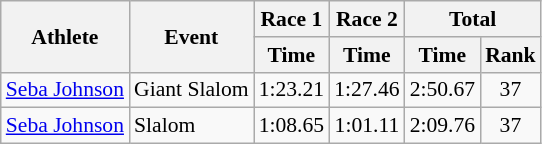<table class="wikitable" style="font-size:90%">
<tr>
<th rowspan="2">Athlete</th>
<th rowspan="2">Event</th>
<th>Race 1</th>
<th>Race 2</th>
<th colspan="2">Total</th>
</tr>
<tr>
<th>Time</th>
<th>Time</th>
<th>Time</th>
<th>Rank</th>
</tr>
<tr>
<td><a href='#'>Seba Johnson</a></td>
<td>Giant Slalom</td>
<td align="center">1:23.21</td>
<td align="center">1:27.46</td>
<td align="center">2:50.67</td>
<td align="center">37</td>
</tr>
<tr>
<td><a href='#'>Seba Johnson</a></td>
<td>Slalom</td>
<td align="center">1:08.65</td>
<td align="center">1:01.11</td>
<td align="center">2:09.76</td>
<td align="center">37</td>
</tr>
</table>
